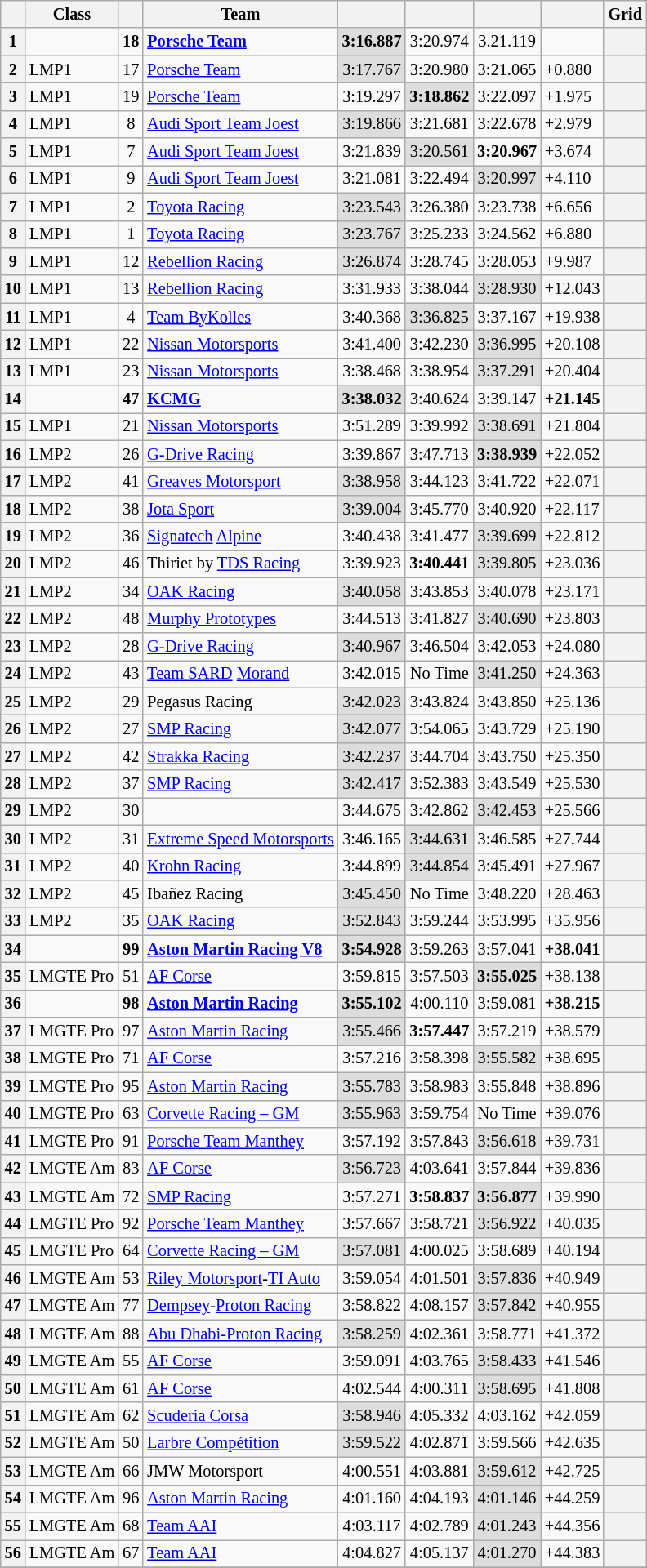<table class="wikitable sortable" style="font-size: 85%;">
<tr>
<th scope="col"></th>
<th scope="col">Class</th>
<th scope="col"></th>
<th scope="col">Team</th>
<th scope="col"></th>
<th scope="col"></th>
<th scope="col"></th>
<th scope="col"></th>
<th scope="col">Grid</th>
</tr>
<tr>
<th scope="row">1</th>
<td></td>
<td align="center"><strong>18</strong></td>
<td><strong><a href='#'>Porsche Team</a></strong></td>
<td align="center" style="background:#ddd;"><strong>3:16.887</strong></td>
<td align="center">3:20.974</td>
<td align="center">3.21.119</td>
<td></td>
<th></th>
</tr>
<tr>
<th scope="row">2</th>
<td>LMP1</td>
<td align="center">17</td>
<td><a href='#'>Porsche Team</a></td>
<td align="center" style="background:#ddd;">3:17.767</td>
<td align="center">3:20.980</td>
<td align="center">3:21.065</td>
<td>+0.880</td>
<th></th>
</tr>
<tr>
<th scope="row">3</th>
<td>LMP1</td>
<td align="center">19</td>
<td><a href='#'>Porsche Team</a></td>
<td align="center">3:19.297</td>
<td align="center" style="background:#ddd;"><strong>3:18.862</strong></td>
<td align="center">3:22.097</td>
<td>+1.975</td>
<th></th>
</tr>
<tr>
<th scope="row">4</th>
<td>LMP1</td>
<td align="center">8</td>
<td><a href='#'>Audi Sport Team Joest</a></td>
<td align="center" style="background:#ddd;">3:19.866</td>
<td align="center">3:21.681</td>
<td align="center">3:22.678</td>
<td>+2.979</td>
<th></th>
</tr>
<tr>
<th scope="row">5</th>
<td>LMP1</td>
<td align="center">7</td>
<td><a href='#'>Audi Sport Team Joest</a></td>
<td align="center">3:21.839</td>
<td align="center" style="background:#ddd;">3:20.561</td>
<td align="center"><strong>3:20.967</strong></td>
<td>+3.674</td>
<th></th>
</tr>
<tr>
<th scope="row">6</th>
<td>LMP1</td>
<td align="center">9</td>
<td><a href='#'>Audi Sport Team Joest</a></td>
<td align="center">3:21.081</td>
<td align="center">3:22.494</td>
<td align="center" style="background:#ddd;">3:20.997</td>
<td>+4.110</td>
<th></th>
</tr>
<tr>
<th scope="row">7</th>
<td>LMP1</td>
<td align="center">2</td>
<td><a href='#'>Toyota Racing</a></td>
<td align="center" style="background:#ddd;">3:23.543</td>
<td align="center">3:26.380</td>
<td align="center">3:23.738</td>
<td>+6.656</td>
<th></th>
</tr>
<tr>
<th scope="row">8</th>
<td>LMP1</td>
<td align="center">1</td>
<td><a href='#'>Toyota Racing</a></td>
<td align="center" style="background:#ddd;">3:23.767</td>
<td align="center">3:25.233</td>
<td align="center">3:24.562</td>
<td>+6.880</td>
<th></th>
</tr>
<tr>
<th scope="row">9</th>
<td>LMP1</td>
<td align="center">12</td>
<td><a href='#'>Rebellion Racing</a></td>
<td align="center" style="background:#ddd;">3:26.874</td>
<td align="center">3:28.745</td>
<td align="center">3:28.053</td>
<td>+9.987</td>
<th></th>
</tr>
<tr>
<th scope="row">10</th>
<td>LMP1</td>
<td align="center">13</td>
<td><a href='#'>Rebellion Racing</a></td>
<td align="center">3:31.933</td>
<td align="center">3:38.044</td>
<td align="center" style="background:#ddd;">3:28.930</td>
<td>+12.043</td>
<th></th>
</tr>
<tr>
<th scope="row">11</th>
<td>LMP1</td>
<td align="center">4</td>
<td><a href='#'>Team ByKolles</a></td>
<td align="center">3:40.368</td>
<td align="center" style="background:#ddd;">3:36.825</td>
<td align="center">3:37.167</td>
<td>+19.938</td>
<th></th>
</tr>
<tr>
<th scope="row">12</th>
<td>LMP1</td>
<td align="center">22</td>
<td><a href='#'>Nissan Motorsports</a></td>
<td align="center">3:41.400</td>
<td align="center">3:42.230</td>
<td align="center" style="background:#ddd;">3:36.995</td>
<td>+20.108</td>
<th></th>
</tr>
<tr>
<th scope="row">13</th>
<td>LMP1</td>
<td align="center">23</td>
<td><a href='#'>Nissan Motorsports</a></td>
<td align="center">3:38.468</td>
<td align="center">3:38.954</td>
<td align="center" style="background:#ddd;">3:37.291</td>
<td>+20.404</td>
<th></th>
</tr>
<tr>
<th scope="row">14</th>
<td></td>
<td align="center"><strong>47</strong></td>
<td><strong><a href='#'>KCMG</a></strong></td>
<td align="center" style="background:#ddd;"><strong>3:38.032</strong></td>
<td align="center">3:40.624</td>
<td align="center">3:39.147</td>
<td><strong>+21.145</strong></td>
<th></th>
</tr>
<tr>
<th scope="row">15</th>
<td>LMP1</td>
<td align="center">21</td>
<td><a href='#'>Nissan Motorsports</a></td>
<td align="center">3:51.289</td>
<td align="center">3:39.992</td>
<td align="center" style="background:#ddd;">3:38.691</td>
<td>+21.804</td>
<th></th>
</tr>
<tr>
<th scope="row">16</th>
<td>LMP2</td>
<td align="center">26</td>
<td><a href='#'>G-Drive Racing</a></td>
<td align="center">3:39.867</td>
<td align="center">3:47.713</td>
<td align="center" style="background:#ddd;"><strong>3:38.939</strong></td>
<td>+22.052</td>
<th></th>
</tr>
<tr>
<th scope="row">17</th>
<td>LMP2</td>
<td align="center">41</td>
<td><a href='#'>Greaves Motorsport</a></td>
<td align="center" style="background:#ddd;">3:38.958</td>
<td align="center">3:44.123</td>
<td align="center">3:41.722</td>
<td>+22.071</td>
<th></th>
</tr>
<tr>
<th scope="row">18</th>
<td>LMP2</td>
<td align="center">38</td>
<td><a href='#'>Jota Sport</a></td>
<td align="center" style="background:#ddd;">3:39.004</td>
<td align="center">3:45.770</td>
<td align="center">3:40.920</td>
<td>+22.117</td>
<th></th>
</tr>
<tr>
<th scope="row">19</th>
<td>LMP2</td>
<td align="center">36</td>
<td><a href='#'>Signatech</a> <a href='#'>Alpine</a></td>
<td align="center">3:40.438</td>
<td align="center">3:41.477</td>
<td align="center" style="background:#ddd;">3:39.699</td>
<td>+22.812</td>
<th></th>
</tr>
<tr>
<th scope="row">20</th>
<td>LMP2</td>
<td align="center">46</td>
<td>Thiriet by <a href='#'>TDS Racing</a></td>
<td align="center">3:39.923</td>
<td align="center"><strong>3:40.441</strong></td>
<td align="center" style="background:#ddd;">3:39.805</td>
<td>+23.036</td>
<th></th>
</tr>
<tr>
<th scope="row">21</th>
<td>LMP2</td>
<td align="center">34</td>
<td><a href='#'>OAK Racing</a></td>
<td align="center" style="background:#ddd;">3:40.058</td>
<td align="center">3:43.853</td>
<td align="center">3:40.078</td>
<td>+23.171</td>
<th></th>
</tr>
<tr>
<th scope="row">22</th>
<td>LMP2</td>
<td align="center">48</td>
<td><a href='#'>Murphy Prototypes</a></td>
<td align="center">3:44.513</td>
<td align="center">3:41.827</td>
<td align="center" style="background:#ddd;">3:40.690</td>
<td>+23.803</td>
<th></th>
</tr>
<tr>
<th scope="row">23</th>
<td>LMP2</td>
<td align="center">28</td>
<td><a href='#'>G-Drive Racing</a></td>
<td align="center" style="background:#ddd;">3:40.967</td>
<td align="center">3:46.504</td>
<td align="center">3:42.053</td>
<td>+24.080</td>
<th></th>
</tr>
<tr>
<th scope="row">24</th>
<td>LMP2</td>
<td align="center">43</td>
<td><a href='#'>Team SARD</a> <a href='#'>Morand</a></td>
<td align="center">3:42.015</td>
<td align="center">No Time</td>
<td align="center" style="background:#ddd;">3:41.250</td>
<td>+24.363</td>
<th></th>
</tr>
<tr>
<th scope="row">25</th>
<td>LMP2</td>
<td align="center">29</td>
<td>Pegasus Racing</td>
<td align="center" style="background:#ddd;">3:42.023</td>
<td align="center">3:43.824</td>
<td align="center">3:43.850</td>
<td>+25.136</td>
<th></th>
</tr>
<tr>
<th scope="row">26</th>
<td>LMP2</td>
<td align="center">27</td>
<td><a href='#'>SMP Racing</a></td>
<td align="center" style="background:#ddd;">3:42.077</td>
<td align="center">3:54.065</td>
<td align="center">3:43.729</td>
<td>+25.190</td>
<th></th>
</tr>
<tr>
<th scope="row">27</th>
<td>LMP2</td>
<td align="center">42</td>
<td><a href='#'>Strakka Racing</a></td>
<td align="center" style="background:#ddd;">3:42.237</td>
<td align="center">3:44.704</td>
<td align="center">3:43.750</td>
<td>+25.350</td>
<th></th>
</tr>
<tr>
<th scope="row">28</th>
<td>LMP2</td>
<td align="center">37</td>
<td><a href='#'>SMP Racing</a></td>
<td align="center" style="background:#ddd;">3:42.417</td>
<td align="center">3:52.383</td>
<td align="center">3:43.549</td>
<td>+25.530</td>
<th></th>
</tr>
<tr>
<th scope="row">29</th>
<td>LMP2</td>
<td align="center">30</td>
<td></td>
<td align="center">3:44.675</td>
<td align="center">3:42.862</td>
<td align="center" style="background:#ddd;">3:42.453</td>
<td>+25.566</td>
<th></th>
</tr>
<tr>
<th scope="row">30</th>
<td>LMP2</td>
<td align="center">31</td>
<td><a href='#'>Extreme Speed Motorsports</a></td>
<td align="center">3:46.165</td>
<td align="center" style="background:#ddd;">3:44.631</td>
<td align="center">3:46.585</td>
<td>+27.744</td>
<th></th>
</tr>
<tr>
<th scope="row">31</th>
<td>LMP2</td>
<td align="center">40</td>
<td><a href='#'>Krohn Racing</a></td>
<td align="center">3:44.899</td>
<td align="center" style="background:#ddd;">3:44.854</td>
<td align="center">3:45.491</td>
<td>+27.967</td>
<th></th>
</tr>
<tr>
<th scope="row">32</th>
<td>LMP2</td>
<td align="center">45</td>
<td>Ibañez Racing</td>
<td align="center" style="background:#ddd;">3:45.450</td>
<td align="center">No Time</td>
<td align="center">3:48.220</td>
<td>+28.463</td>
<th></th>
</tr>
<tr>
<th scope="row">33</th>
<td>LMP2</td>
<td align="center">35</td>
<td><a href='#'>OAK Racing</a></td>
<td align="center" style="background:#ddd;">3:52.843</td>
<td align="center">3:59.244</td>
<td align="center">3:53.995</td>
<td>+35.956</td>
<th></th>
</tr>
<tr>
<th scope="row">34</th>
<td></td>
<td align="center"><strong>99</strong></td>
<td><strong><a href='#'>Aston Martin Racing V8</a></strong></td>
<td align="center" style="background:#ddd;"><strong>3:54.928</strong></td>
<td align="center">3:59.263</td>
<td align="center">3:57.041</td>
<td><strong>+38.041</strong></td>
<th></th>
</tr>
<tr>
<th scope="row">35</th>
<td>LMGTE Pro</td>
<td align="center">51</td>
<td><a href='#'>AF Corse</a></td>
<td align="center">3:59.815</td>
<td align="center">3:57.503</td>
<td align="center" style="background:#ddd;"><strong>3:55.025</strong></td>
<td>+38.138</td>
<th></th>
</tr>
<tr>
<th scope="row">36</th>
<td></td>
<td align="center"><strong>98</strong></td>
<td><strong><a href='#'>Aston Martin Racing</a></strong></td>
<td align="center" style="background:#ddd;"><strong>3:55.102</strong></td>
<td align="center">4:00.110</td>
<td align="center">3:59.081</td>
<td><strong>+38.215</strong></td>
<th></th>
</tr>
<tr>
<th scope="row">37</th>
<td>LMGTE Pro</td>
<td align="center">97</td>
<td><a href='#'>Aston Martin Racing</a></td>
<td align="center" style="background:#ddd;">3:55.466</td>
<td align="center"><strong>3:57.447</strong></td>
<td align="center">3:57.219</td>
<td>+38.579</td>
<th></th>
</tr>
<tr>
<th scope="row">38</th>
<td>LMGTE Pro</td>
<td align="center">71</td>
<td><a href='#'>AF Corse</a></td>
<td align="center">3:57.216</td>
<td align="center">3:58.398</td>
<td align="center" style="background:#ddd;">3:55.582</td>
<td>+38.695</td>
<th></th>
</tr>
<tr>
<th scope="row">39</th>
<td>LMGTE Pro</td>
<td align="center">95</td>
<td><a href='#'>Aston Martin Racing</a></td>
<td align="center" style="background:#ddd;">3:55.783</td>
<td align="center">3:58.983</td>
<td align="center">3:55.848</td>
<td>+38.896</td>
<th></th>
</tr>
<tr>
<th scope="row">40</th>
<td>LMGTE Pro</td>
<td align="center">63</td>
<td><a href='#'>Corvette Racing – GM</a></td>
<td align="center" style="background:#ddd;">3:55.963</td>
<td align="center">3:59.754</td>
<td align="center">No Time</td>
<td>+39.076</td>
<th></th>
</tr>
<tr>
<th scope="row">41</th>
<td>LMGTE Pro</td>
<td align="center">91</td>
<td><a href='#'>Porsche Team Manthey</a></td>
<td align="center">3:57.192</td>
<td align="center">3:57.843</td>
<td align="center" style="background:#ddd;">3:56.618</td>
<td>+39.731</td>
<th></th>
</tr>
<tr>
<th scope="row">42</th>
<td>LMGTE Am</td>
<td align="center">83</td>
<td><a href='#'>AF Corse</a></td>
<td align="center" style="background:#ddd;">3:56.723</td>
<td align="center">4:03.641</td>
<td align="center">3:57.844</td>
<td>+39.836</td>
<th></th>
</tr>
<tr>
<th scope="row">43</th>
<td>LMGTE Am</td>
<td align="center">72</td>
<td><a href='#'>SMP Racing</a></td>
<td align="center">3:57.271</td>
<td align="center"><strong>3:58.837</strong></td>
<td align="center" style="background:#ddd;"><strong>3:56.877</strong></td>
<td>+39.990</td>
<th></th>
</tr>
<tr>
<th scope="row">44</th>
<td>LMGTE Pro</td>
<td align="center">92</td>
<td><a href='#'>Porsche Team Manthey</a></td>
<td align="center">3:57.667</td>
<td align="center">3:58.721</td>
<td align="center" style="background:#ddd;">3:56.922</td>
<td>+40.035</td>
<th></th>
</tr>
<tr>
<th scope="row">45</th>
<td>LMGTE Pro</td>
<td align="center">64</td>
<td><a href='#'>Corvette Racing – GM</a></td>
<td align="center" style="background:#ddd;">3:57.081</td>
<td align="center">4:00.025</td>
<td align="center">3:58.689</td>
<td>+40.194</td>
<th></th>
</tr>
<tr>
<th scope="row">46</th>
<td>LMGTE Am</td>
<td align="center">53</td>
<td><a href='#'>Riley Motorsport</a>-<a href='#'>TI Auto</a></td>
<td align="center">3:59.054</td>
<td align="center">4:01.501</td>
<td align="center" style="background:#ddd;">3:57.836</td>
<td>+40.949</td>
<th></th>
</tr>
<tr>
<th scope="row">47</th>
<td>LMGTE Am</td>
<td align="center">77</td>
<td><a href='#'>Dempsey</a>-<a href='#'>Proton Racing</a></td>
<td align="center">3:58.822</td>
<td align="center">4:08.157</td>
<td align="center" style="background:#ddd;">3:57.842</td>
<td>+40.955</td>
<th></th>
</tr>
<tr>
<th scope="row">48</th>
<td>LMGTE Am</td>
<td align="center">88</td>
<td><a href='#'>Abu Dhabi-Proton Racing</a></td>
<td align="center" style="background:#ddd;">3:58.259</td>
<td align="center">4:02.361</td>
<td align="center">3:58.771</td>
<td>+41.372</td>
<th></th>
</tr>
<tr>
<th scope="row">49</th>
<td>LMGTE Am</td>
<td align="center">55</td>
<td><a href='#'>AF Corse</a></td>
<td align="center">3:59.091</td>
<td align="center">4:03.765</td>
<td align="center" style="background:#ddd;">3:58.433</td>
<td>+41.546</td>
<th></th>
</tr>
<tr>
<th scope="row">50</th>
<td>LMGTE Am</td>
<td align="center">61</td>
<td><a href='#'>AF Corse</a></td>
<td align="center">4:02.544</td>
<td align="center">4:00.311</td>
<td align="center" style="background:#ddd;">3:58.695</td>
<td>+41.808</td>
<th></th>
</tr>
<tr>
<th scope="row">51</th>
<td>LMGTE Am</td>
<td align="center">62</td>
<td><a href='#'>Scuderia Corsa</a></td>
<td align="center" style="background:#ddd;">3:58.946</td>
<td align="center">4:05.332</td>
<td align="center">4:03.162</td>
<td>+42.059</td>
<th></th>
</tr>
<tr>
<th scope="row">52</th>
<td>LMGTE Am</td>
<td align="center">50</td>
<td><a href='#'>Larbre Compétition</a></td>
<td align="center" style="background:#ddd;">3:59.522</td>
<td align="center">4:02.871</td>
<td align="center">3:59.566</td>
<td>+42.635</td>
<th></th>
</tr>
<tr>
<th scope="row">53</th>
<td>LMGTE Am</td>
<td align="center">66</td>
<td>JMW Motorsport</td>
<td align="center">4:00.551</td>
<td align="center">4:03.881</td>
<td align="center" style="background:#ddd;">3:59.612</td>
<td>+42.725</td>
<th></th>
</tr>
<tr>
<th scope="row">54</th>
<td>LMGTE Am</td>
<td align="center">96</td>
<td><a href='#'>Aston Martin Racing</a></td>
<td align="center">4:01.160</td>
<td align="center">4:04.193</td>
<td align="center" style="background:#ddd;">4:01.146</td>
<td>+44.259</td>
<th></th>
</tr>
<tr>
<th scope="row">55</th>
<td>LMGTE Am</td>
<td align="center">68</td>
<td><a href='#'>Team AAI</a></td>
<td align="center">4:03.117</td>
<td align="center">4:02.789</td>
<td align="center" style="background:#ddd;">4:01.243</td>
<td>+44.356</td>
<th></th>
</tr>
<tr>
<th scope="row">56</th>
<td>LMGTE Am</td>
<td align="center">67</td>
<td><a href='#'>Team AAI</a></td>
<td align="center">4:04.827</td>
<td align="center">4:05.137</td>
<td align="center" style="background:#ddd;">4:01.270</td>
<td>+44.383</td>
<th></th>
</tr>
<tr>
</tr>
</table>
